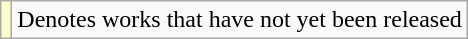<table class="wikitable">
<tr>
<td style="background:#FFFFCC;"></td>
<td>Denotes works that have not yet been released</td>
</tr>
</table>
